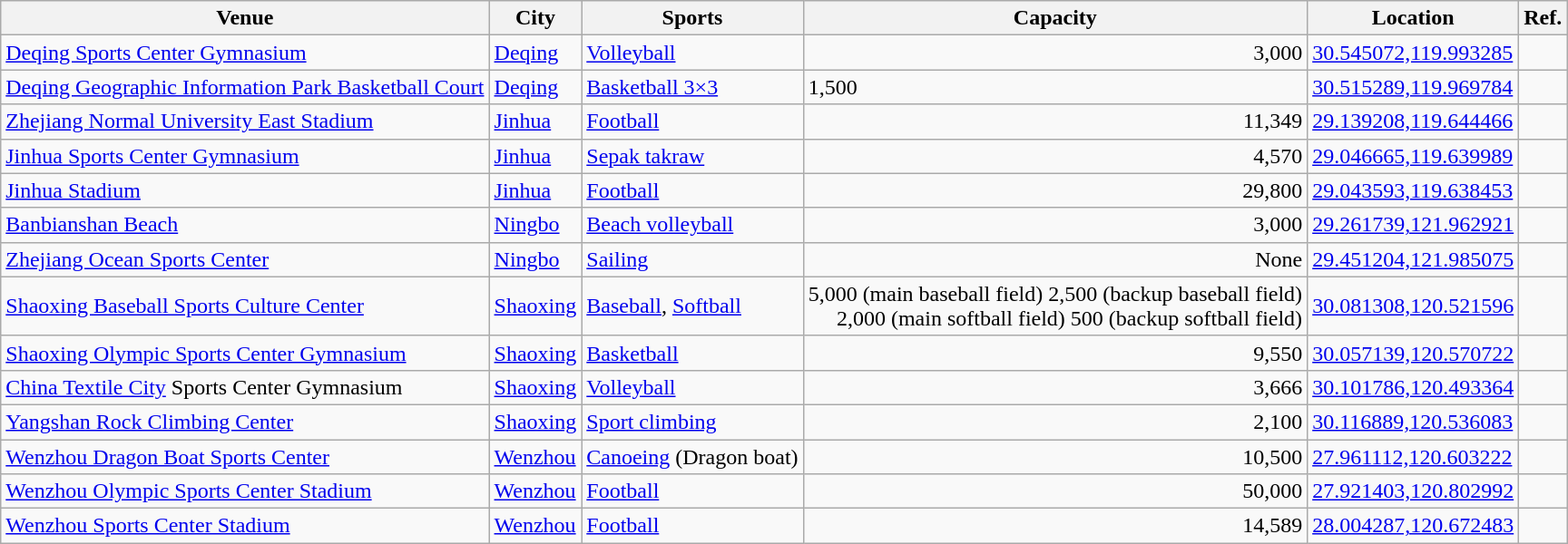<table class="wikitable sortable">
<tr>
<th>Venue</th>
<th>City</th>
<th>Sports</th>
<th>Capacity</th>
<th>Location</th>
<th>Ref.</th>
</tr>
<tr>
<td><a href='#'>Deqing Sports Center Gymnasium</a></td>
<td><a href='#'>Deqing</a></td>
<td><a href='#'>Volleyball</a></td>
<td align=right>3,000</td>
<td><a href='#'>30.545072,119.993285</a></td>
<td></td>
</tr>
<tr>
<td><a href='#'>Deqing Geographic Information Park Basketball Court</a></td>
<td><a href='#'>Deqing</a></td>
<td><a href='#'>Basketball 3×3</a></td>
<td>1,500</td>
<td><a href='#'>30.515289,119.969784</a></td>
<td></td>
</tr>
<tr>
<td><a href='#'>Zhejiang Normal University East Stadium</a></td>
<td><a href='#'>Jinhua</a></td>
<td><a href='#'>Football</a></td>
<td align="right">11,349</td>
<td><a href='#'>29.139208,119.644466</a></td>
<td></td>
</tr>
<tr>
<td><a href='#'>Jinhua Sports Center Gymnasium</a></td>
<td><a href='#'>Jinhua</a></td>
<td><a href='#'>Sepak takraw</a></td>
<td align="right">4,570</td>
<td><a href='#'>29.046665,119.639989</a></td>
<td></td>
</tr>
<tr>
<td><a href='#'>Jinhua Stadium</a></td>
<td><a href='#'>Jinhua</a></td>
<td><a href='#'>Football</a></td>
<td align="right">29,800</td>
<td><a href='#'>29.043593,119.638453</a></td>
<td></td>
</tr>
<tr>
<td><a href='#'>Banbianshan Beach</a></td>
<td><a href='#'>Ningbo</a></td>
<td><a href='#'>Beach volleyball</a></td>
<td align="right">3,000</td>
<td><a href='#'>29.261739,121.962921</a></td>
<td></td>
</tr>
<tr>
<td><a href='#'>Zhejiang Ocean Sports Center</a></td>
<td><a href='#'>Ningbo</a></td>
<td><a href='#'>Sailing</a></td>
<td align="right">None</td>
<td><a href='#'>29.451204,121.985075</a></td>
<td></td>
</tr>
<tr>
<td><a href='#'>Shaoxing Baseball Sports Culture Center</a></td>
<td><a href='#'>Shaoxing</a></td>
<td><a href='#'>Baseball</a>, <a href='#'>Softball</a></td>
<td align="right">5,000 (main baseball field)   2,500 (backup baseball field)<br>2,000 (main softball field) 500 (backup softball field)</td>
<td><a href='#'>30.081308,120.521596</a></td>
<td></td>
</tr>
<tr>
<td><a href='#'>Shaoxing Olympic Sports Center Gymnasium</a></td>
<td><a href='#'>Shaoxing</a></td>
<td><a href='#'>Basketball</a></td>
<td align="right">9,550</td>
<td><a href='#'>30.057139,120.570722</a></td>
<td></td>
</tr>
<tr>
<td><a href='#'>China Textile City</a> Sports Center Gymnasium</td>
<td><a href='#'>Shaoxing</a></td>
<td><a href='#'>Volleyball</a></td>
<td align="right">3,666</td>
<td><a href='#'>30.101786,120.493364</a></td>
<td></td>
</tr>
<tr>
<td><a href='#'>Yangshan Rock Climbing Center</a></td>
<td><a href='#'>Shaoxing</a></td>
<td><a href='#'>Sport climbing</a></td>
<td align="right">2,100</td>
<td><a href='#'>30.116889,120.536083</a></td>
<td></td>
</tr>
<tr>
<td><a href='#'>Wenzhou Dragon Boat Sports Center</a></td>
<td><a href='#'>Wenzhou</a></td>
<td><a href='#'>Canoeing</a> (Dragon boat)</td>
<td align="right">10,500</td>
<td><a href='#'>27.961112,120.603222</a></td>
<td></td>
</tr>
<tr>
<td><a href='#'>Wenzhou Olympic Sports Center Stadium</a></td>
<td><a href='#'>Wenzhou</a></td>
<td><a href='#'>Football</a></td>
<td align="right">50,000</td>
<td><a href='#'>27.921403,120.802992</a></td>
<td></td>
</tr>
<tr>
<td><a href='#'>Wenzhou Sports Center Stadium</a></td>
<td><a href='#'>Wenzhou</a></td>
<td><a href='#'>Football</a></td>
<td align="right">14,589</td>
<td><a href='#'>28.004287,120.672483</a></td>
<td></td>
</tr>
</table>
